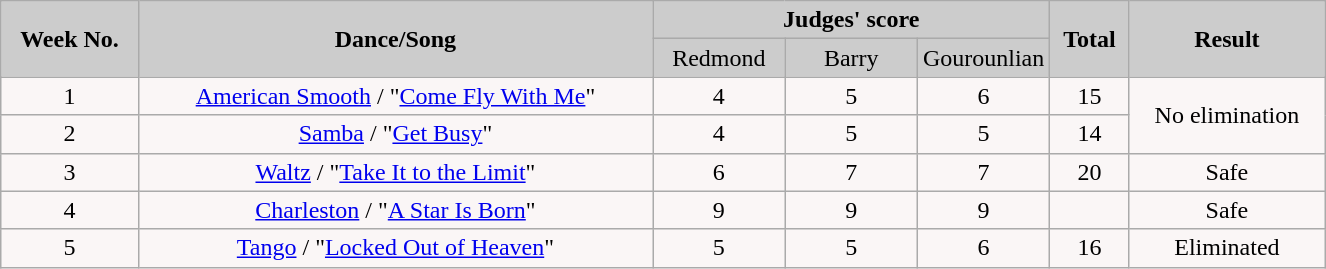<table class="wikitable collapsible">
<tr>
<th rowspan="2" style="background:#ccc; text-align:Center;"><strong>Week No.</strong></th>
<th rowspan="2" style="background:#ccc; text-align:Center;"><strong>Dance/Song</strong></th>
<th colspan="3" style="background:#ccc; text-align:Center;"><strong>Judges' score</strong></th>
<th rowspan="2" style="background:#ccc; text-align:Center;"><strong>Total</strong></th>
<th rowspan="2" style="background:#ccc; text-align:Center;"><strong>Result</strong></th>
</tr>
<tr style="text-align:center; background:#ccc;">
<td style="width:10%; ">Redmond</td>
<td style="width:10%; ">Barry</td>
<td style="width:10%; ">Gourounlian</td>
</tr>
<tr style="text-align:center; background:#faf6f6;">
<td>1</td>
<td><a href='#'>American Smooth</a> / "<a href='#'>Come Fly With Me</a>"</td>
<td>4</td>
<td>5</td>
<td>6</td>
<td>15</td>
<td rowspan="2">No elimination</td>
</tr>
<tr style="text-align:center; background:#faf6f6;">
<td>2</td>
<td><a href='#'>Samba</a> / "<a href='#'>Get Busy</a>"</td>
<td>4</td>
<td>5</td>
<td>5</td>
<td>14</td>
</tr>
<tr style="text-align:center; background:#faf6f6;">
<td>3</td>
<td><a href='#'>Waltz</a> / "<a href='#'>Take It to the Limit</a>"</td>
<td>6</td>
<td>7</td>
<td>7</td>
<td>20</td>
<td>Safe</td>
</tr>
<tr style="text-align:center; background:#faf6f6;">
<td>4</td>
<td><a href='#'>Charleston</a> / "<a href='#'>A Star Is Born</a>"</td>
<td>9</td>
<td>9</td>
<td>9</td>
<td></td>
<td>Safe</td>
</tr>
<tr style="text-align:center; background:#faf6f6;">
<td>5</td>
<td><a href='#'>Tango</a> / "<a href='#'>Locked Out of Heaven</a>"</td>
<td>5</td>
<td>5</td>
<td>6</td>
<td>16</td>
<td>Eliminated</td>
</tr>
</table>
